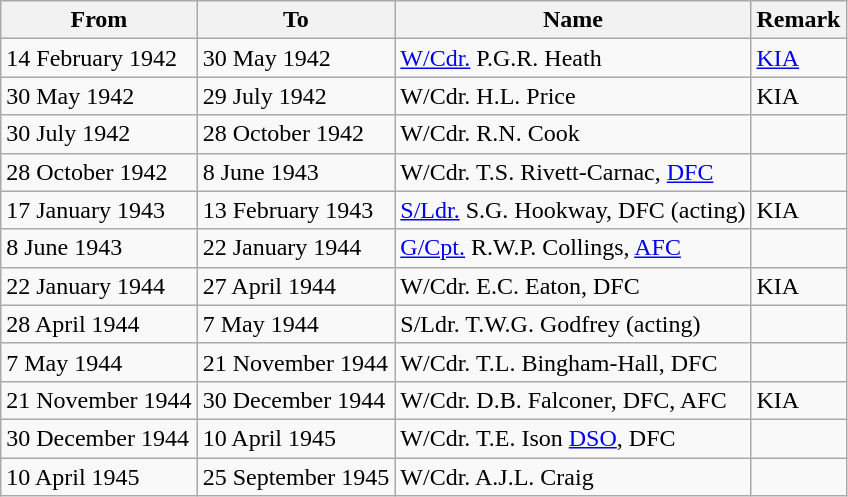<table class="wikitable">
<tr>
<th>From</th>
<th>To</th>
<th>Name</th>
<th>Remark</th>
</tr>
<tr>
<td>14 February 1942</td>
<td>30 May 1942</td>
<td><a href='#'>W/Cdr.</a> P.G.R. Heath</td>
<td><a href='#'>KIA</a></td>
</tr>
<tr>
<td>30 May 1942</td>
<td>29 July 1942</td>
<td>W/Cdr. H.L. Price</td>
<td>KIA</td>
</tr>
<tr>
<td>30 July 1942</td>
<td>28 October 1942</td>
<td>W/Cdr. R.N. Cook</td>
<td></td>
</tr>
<tr>
<td>28 October 1942</td>
<td>8 June 1943</td>
<td>W/Cdr. T.S. Rivett-Carnac, <a href='#'>DFC</a></td>
<td></td>
</tr>
<tr>
<td>17 January 1943</td>
<td>13 February 1943</td>
<td><a href='#'>S/Ldr.</a> S.G. Hookway, DFC (acting)</td>
<td>KIA</td>
</tr>
<tr>
<td>8 June 1943</td>
<td>22 January 1944</td>
<td><a href='#'>G/Cpt.</a> R.W.P. Collings, <a href='#'>AFC</a></td>
<td></td>
</tr>
<tr>
<td>22 January 1944</td>
<td>27 April 1944</td>
<td>W/Cdr. E.C. Eaton, DFC</td>
<td>KIA</td>
</tr>
<tr>
<td>28 April 1944</td>
<td>7 May 1944</td>
<td>S/Ldr. T.W.G. Godfrey (acting)</td>
<td></td>
</tr>
<tr>
<td>7 May 1944</td>
<td>21 November 1944</td>
<td>W/Cdr. T.L. Bingham-Hall, DFC</td>
<td></td>
</tr>
<tr>
<td>21 November 1944</td>
<td>30 December 1944</td>
<td>W/Cdr. D.B. Falconer, DFC, AFC</td>
<td>KIA</td>
</tr>
<tr>
<td>30 December 1944</td>
<td>10 April 1945</td>
<td>W/Cdr. T.E. Ison <a href='#'>DSO</a>, DFC</td>
<td></td>
</tr>
<tr>
<td>10 April 1945</td>
<td>25 September 1945</td>
<td>W/Cdr. A.J.L. Craig</td>
<td></td>
</tr>
</table>
